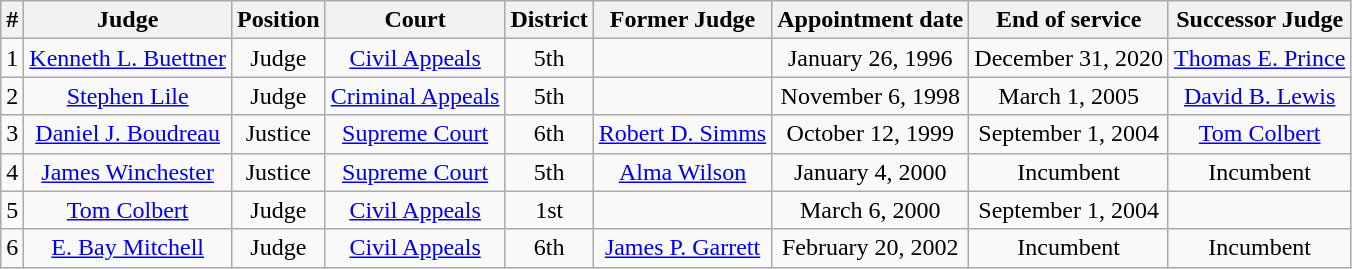<table class="wikitable sortable">
<tr>
<th>#</th>
<th>Judge</th>
<th>Position</th>
<th>Court</th>
<th>District</th>
<th>Former Judge</th>
<th>Appointment date</th>
<th>End of service</th>
<th>Successor Judge</th>
</tr>
<tr style="text-align:center">
<td>1</td>
<td><a href='#'>Kenneth L. Buettner</a></td>
<td>Judge</td>
<td><a href='#'>Civil Appeals</a></td>
<td>5th</td>
<td></td>
<td>January 26, 1996</td>
<td>December 31, 2020</td>
<td><a href='#'>Thomas E. Prince</a></td>
</tr>
<tr style="text-align:center">
<td>2</td>
<td><a href='#'>Stephen Lile</a></td>
<td>Judge</td>
<td><a href='#'>Criminal Appeals</a></td>
<td>5th</td>
<td></td>
<td>November 6, 1998</td>
<td>March 1, 2005</td>
<td><a href='#'>David B. Lewis</a></td>
</tr>
<tr style="text-align:center">
<td>3</td>
<td><a href='#'>Daniel J. Boudreau</a></td>
<td>Justice</td>
<td><a href='#'>Supreme Court</a></td>
<td>6th</td>
<td><a href='#'>Robert D. Simms</a></td>
<td>October 12, 1999</td>
<td>September 1, 2004</td>
<td><a href='#'>Tom Colbert</a></td>
</tr>
<tr style="text-align:center">
<td>4</td>
<td><a href='#'>James Winchester</a></td>
<td>Justice</td>
<td><a href='#'>Supreme Court</a></td>
<td>5th</td>
<td><a href='#'>Alma Wilson</a></td>
<td>January 4, 2000</td>
<td>Incumbent</td>
<td>Incumbent</td>
</tr>
<tr style="text-align:center">
<td>5</td>
<td><a href='#'>Tom Colbert</a></td>
<td>Judge</td>
<td><a href='#'>Civil Appeals</a></td>
<td>1st</td>
<td></td>
<td>March 6, 2000</td>
<td>September 1, 2004</td>
<td></td>
</tr>
<tr style="text-align:center">
<td>6</td>
<td><a href='#'>E. Bay Mitchell</a></td>
<td>Judge</td>
<td><a href='#'>Civil Appeals</a></td>
<td>6th</td>
<td><a href='#'>James P. Garrett</a></td>
<td>February 20, 2002</td>
<td>Incumbent</td>
<td>Incumbent</td>
</tr>
</table>
